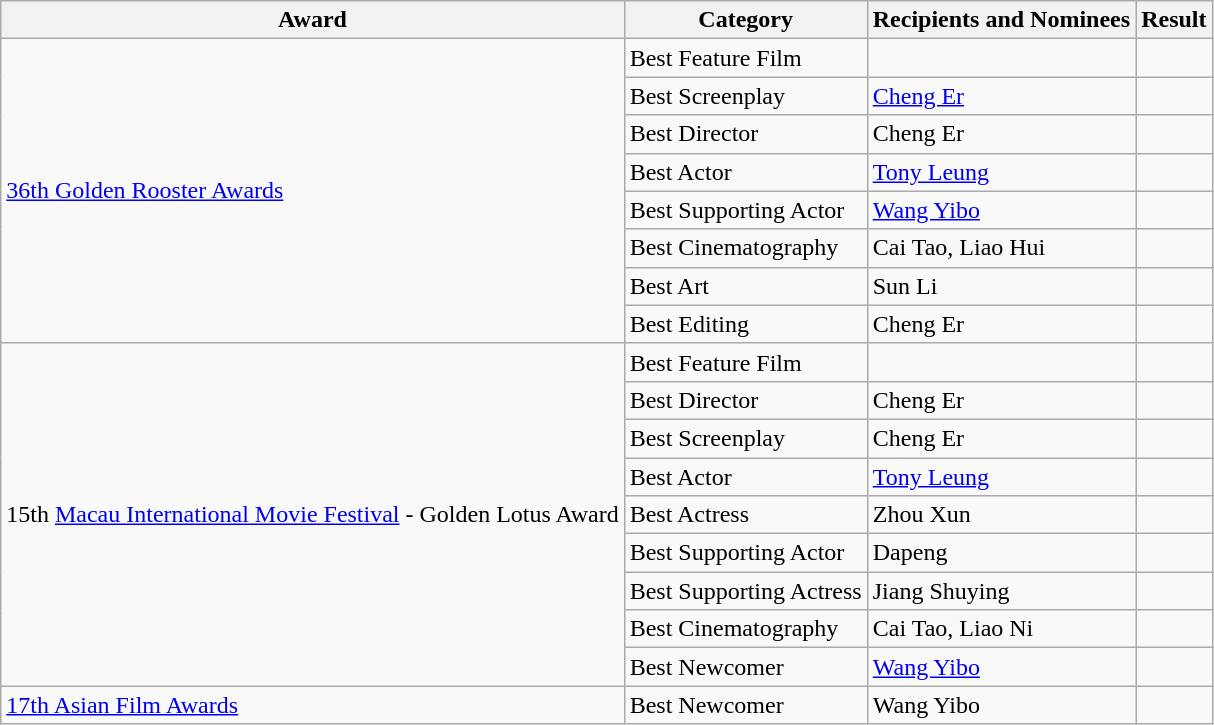<table class="wikitable sortable">
<tr>
<th>Award</th>
<th>Category</th>
<th>Recipients and Nominees</th>
<th>Result</th>
</tr>
<tr>
<td rowspan="8"><a href='#'>36th Golden Rooster Awards</a></td>
<td>Best Feature Film</td>
<td></td>
<td></td>
</tr>
<tr>
<td>Best Screenplay</td>
<td><a href='#'>Cheng Er</a></td>
<td></td>
</tr>
<tr>
<td>Best Director</td>
<td>Cheng Er</td>
<td></td>
</tr>
<tr>
<td>Best Actor</td>
<td><a href='#'>Tony Leung</a></td>
<td></td>
</tr>
<tr>
<td>Best Supporting Actor</td>
<td><a href='#'>Wang Yibo</a></td>
<td></td>
</tr>
<tr>
<td>Best Cinematography</td>
<td>Cai Tao, Liao Hui</td>
<td></td>
</tr>
<tr>
<td>Best Art</td>
<td>Sun Li</td>
<td></td>
</tr>
<tr>
<td>Best Editing</td>
<td>Cheng Er</td>
<td></td>
</tr>
<tr>
<td rowspan="9">15th <a href='#'>Macau International Movie Festival</a> - Golden Lotus Award</td>
<td>Best Feature Film</td>
<td></td>
<td></td>
</tr>
<tr>
<td>Best Director</td>
<td>Cheng Er</td>
<td></td>
</tr>
<tr>
<td>Best Screenplay</td>
<td>Cheng Er</td>
<td></td>
</tr>
<tr>
<td>Best Actor</td>
<td><a href='#'>Tony Leung</a></td>
<td></td>
</tr>
<tr>
<td>Best Actress</td>
<td>Zhou Xun</td>
<td></td>
</tr>
<tr>
<td>Best Supporting Actor</td>
<td>Dapeng</td>
<td></td>
</tr>
<tr>
<td>Best Supporting Actress</td>
<td>Jiang Shuying</td>
<td></td>
</tr>
<tr>
<td>Best Cinematography</td>
<td>Cai Tao, Liao Ni</td>
<td></td>
</tr>
<tr>
<td>Best Newcomer</td>
<td><a href='#'>Wang Yibo</a></td>
<td></td>
</tr>
<tr>
<td><a href='#'>17th Asian Film Awards</a></td>
<td>Best Newcomer</td>
<td>Wang Yibo</td>
<td></td>
</tr>
</table>
